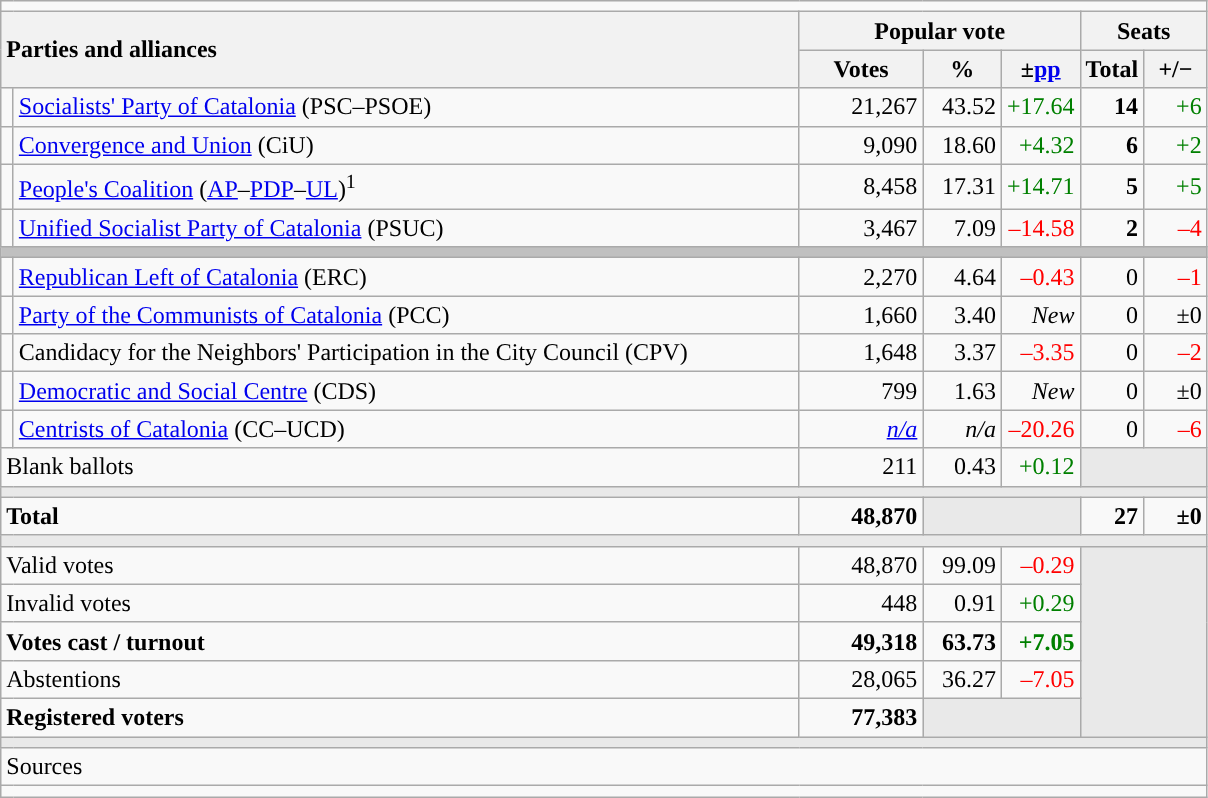<table class="wikitable" style="text-align:right;">
<tr>
<td colspan="7"></td>
</tr>
<tr>
<th style="text-align:left;" rowspan="2" colspan="2" width="525">Parties and alliances</th>
<th colspan="3">Popular vote</th>
<th colspan="2">Seats</th>
</tr>
<tr>
<th width="75">Votes</th>
<th width="45">%</th>
<th width="45">±<a href='#'>pp</a></th>
<th width="35">Total</th>
<th width="35">+/−</th>
</tr>
<tr>
<td width="1" style="color:inherit;background:"></td>
<td align="left"><a href='#'>Socialists' Party of Catalonia</a> (PSC–PSOE)</td>
<td>21,267</td>
<td>43.52</td>
<td style="color:green;">+17.64</td>
<td><strong>14</strong></td>
<td style="color:green;">+6</td>
</tr>
<tr>
<td style="color:inherit;background:"></td>
<td align="left"><a href='#'>Convergence and Union</a> (CiU)</td>
<td>9,090</td>
<td>18.60</td>
<td style="color:green;">+4.32</td>
<td><strong>6</strong></td>
<td style="color:green;">+2</td>
</tr>
<tr>
<td style="color:inherit;background:"></td>
<td align="left"><a href='#'>People's Coalition</a> (<a href='#'>AP</a>–<a href='#'>PDP</a>–<a href='#'>UL</a>)<sup>1</sup></td>
<td>8,458</td>
<td>17.31</td>
<td style="color:green;">+14.71</td>
<td><strong>5</strong></td>
<td style="color:green;">+5</td>
</tr>
<tr>
<td style="color:inherit;background:"></td>
<td align="left"><a href='#'>Unified Socialist Party of Catalonia</a> (PSUC)</td>
<td>3,467</td>
<td>7.09</td>
<td style="color:red;">–14.58</td>
<td><strong>2</strong></td>
<td style="color:red;">–4</td>
</tr>
<tr>
<td colspan="7" style="color:inherit;background:#C0C0C0"></td>
</tr>
<tr>
<td style="color:inherit;background:"></td>
<td align="left"><a href='#'>Republican Left of Catalonia</a> (ERC)</td>
<td>2,270</td>
<td>4.64</td>
<td style="color:red;">–0.43</td>
<td>0</td>
<td style="color:red;">–1</td>
</tr>
<tr>
<td style="color:inherit;background:"></td>
<td align="left"><a href='#'>Party of the Communists of Catalonia</a> (PCC)</td>
<td>1,660</td>
<td>3.40</td>
<td><em>New</em></td>
<td>0</td>
<td>±0</td>
</tr>
<tr>
<td style="color:inherit;background:"></td>
<td align="left">Candidacy for the Neighbors' Participation in the City Council (CPV)</td>
<td>1,648</td>
<td>3.37</td>
<td style="color:red;">–3.35</td>
<td>0</td>
<td style="color:red;">–2</td>
</tr>
<tr>
<td style="color:inherit;background:"></td>
<td align="left"><a href='#'>Democratic and Social Centre</a> (CDS)</td>
<td>799</td>
<td>1.63</td>
<td><em>New</em></td>
<td>0</td>
<td>±0</td>
</tr>
<tr>
<td style="color:inherit;background:"></td>
<td align="left"><a href='#'>Centrists of Catalonia</a> (CC–UCD)</td>
<td><em><a href='#'>n/a</a></em></td>
<td><em>n/a</em></td>
<td style="color:red;">–20.26</td>
<td>0</td>
<td style="color:red;">–6</td>
</tr>
<tr>
<td align="left" colspan="2">Blank ballots</td>
<td>211</td>
<td>0.43</td>
<td style="color:green;">+0.12</td>
<td style="color:inherit;background:#E9E9E9" colspan="2"></td>
</tr>
<tr>
<td colspan="7" style="color:inherit;background:#E9E9E9"></td>
</tr>
<tr style="font-weight:bold;">
<td align="left" colspan="2">Total</td>
<td>48,870</td>
<td bgcolor="#E9E9E9" colspan="2"></td>
<td>27</td>
<td>±0</td>
</tr>
<tr>
<td colspan="7" style="color:inherit;background:#E9E9E9"></td>
</tr>
<tr>
<td align="left" colspan="2">Valid votes</td>
<td>48,870</td>
<td>99.09</td>
<td style="color:red;">–0.29</td>
<td bgcolor="#E9E9E9" colspan="2" rowspan="5"></td>
</tr>
<tr>
<td align="left" colspan="2">Invalid votes</td>
<td>448</td>
<td>0.91</td>
<td style="color:green;">+0.29</td>
</tr>
<tr style="font-weight:bold;">
<td align="left" colspan="2">Votes cast / turnout</td>
<td>49,318</td>
<td>63.73</td>
<td style="color:green;">+7.05</td>
</tr>
<tr>
<td align="left" colspan="2">Abstentions</td>
<td>28,065</td>
<td>36.27</td>
<td style="color:red;">–7.05</td>
</tr>
<tr style="font-weight:bold;">
<td align="left" colspan="2">Registered voters</td>
<td>77,383</td>
<td bgcolor="#E9E9E9" colspan="2"></td>
</tr>
<tr>
<td colspan="7" style="color:inherit;background:#E9E9E9"></td>
</tr>
<tr>
<td align="left" colspan="7">Sources</td>
</tr>
<tr>
<td colspan="7" style="text-align:left; max-width:790px;"></td>
</tr>
</table>
